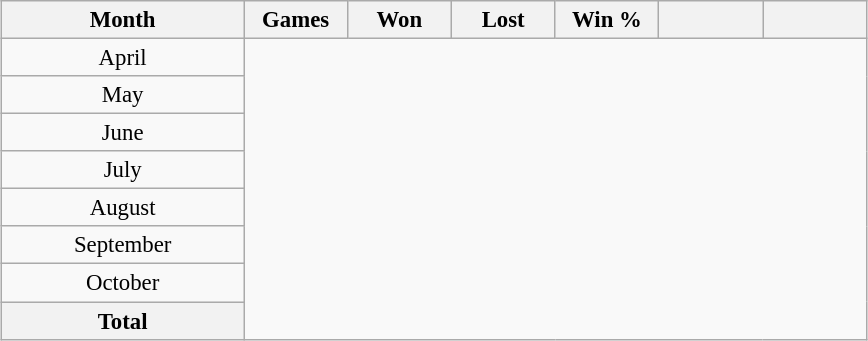<table class="wikitable" style="margin:1em auto; font-size:95%; text-align:center; width:38em;">
<tr>
<th width="28%">Month</th>
<th width="12%">Games</th>
<th width="12%">Won</th>
<th width="12%">Lost</th>
<th width="12%">Win %</th>
<th width="12%"></th>
<th width="12%"></th>
</tr>
<tr>
<td>April</td>
</tr>
<tr>
<td>May</td>
</tr>
<tr>
<td>June</td>
</tr>
<tr>
<td>July</td>
</tr>
<tr>
<td>August</td>
</tr>
<tr>
<td>September</td>
</tr>
<tr>
<td>October</td>
</tr>
<tr>
<th>Total</th>
</tr>
</table>
